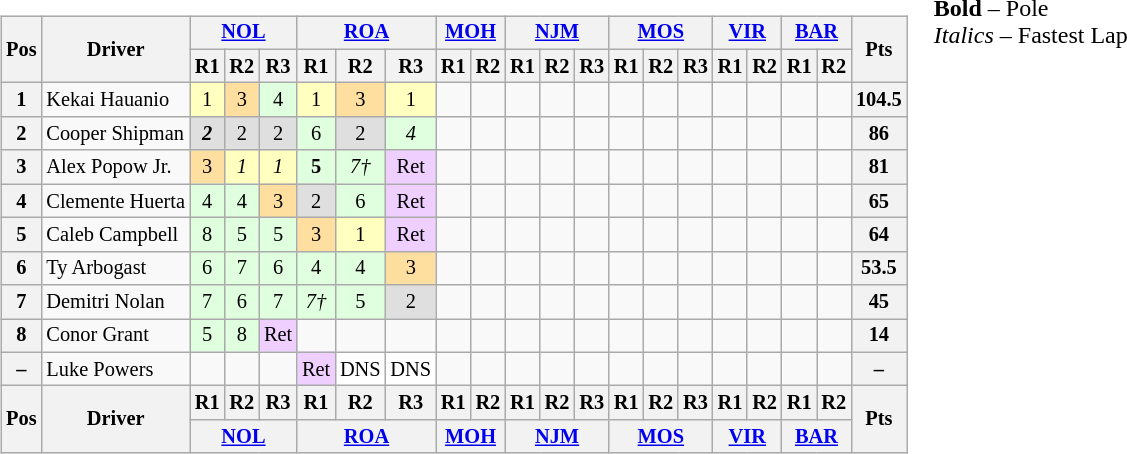<table>
<tr>
<td style="vertical-align:top"><br><table class="wikitable" style="font-size:85%; text-align:center">
<tr>
<th rowspan=2>Pos</th>
<th rowspan=2>Driver</th>
<th colspan=3><a href='#'>NOL</a><br></th>
<th colspan=3><a href='#'>ROA</a><br></th>
<th colspan=2><a href='#'>MOH</a><br></th>
<th colspan=3><a href='#'>NJM</a><br></th>
<th colspan=3><a href='#'>MOS</a><br></th>
<th colspan=2><a href='#'>VIR</a><br></th>
<th colspan=2><a href='#'>BAR</a><br></th>
<th rowspan=2>Pts</th>
</tr>
<tr>
<th>R1</th>
<th>R2</th>
<th>R3</th>
<th>R1</th>
<th>R2</th>
<th>R3</th>
<th>R1</th>
<th>R2</th>
<th>R1</th>
<th>R2</th>
<th>R3</th>
<th>R1</th>
<th>R2</th>
<th>R3</th>
<th>R1</th>
<th>R2</th>
<th>R1</th>
<th>R2</th>
</tr>
<tr>
<th>1</th>
<td style="text-align:left"> Kekai Hauanio</td>
<td style="background:#FFFFBF">1</td>
<td style="background:#FFDF9F">3</td>
<td style="background:#DFFFDF">4</td>
<td style="background:#FFFFBF">1</td>
<td style="background:#FFDF9F">3</td>
<td style="background:#FFFFBF">1</td>
<td></td>
<td></td>
<td></td>
<td></td>
<td></td>
<td></td>
<td></td>
<td></td>
<td></td>
<td></td>
<td></td>
<td></td>
<th>104.5</th>
</tr>
<tr>
<th>2</th>
<td style="text-align:left"> Cooper Shipman</td>
<td style="background:#DFDFDF"><strong><em>2</em></strong></td>
<td style="background:#DFDFDF">2</td>
<td style="background:#DFDFDF">2</td>
<td style="background:#DFFFDF">6</td>
<td style="background:#DFDFDF">2</td>
<td style="background:#DFFFDF"><em>4</em></td>
<td></td>
<td></td>
<td></td>
<td></td>
<td></td>
<td></td>
<td></td>
<td></td>
<td></td>
<td></td>
<td></td>
<td></td>
<th>86</th>
</tr>
<tr>
<th>3</th>
<td style="text-align:left"> Alex Popow Jr.</td>
<td style="background:#FFDF9F">3</td>
<td style="background:#FFFFBF"><em>1</em></td>
<td style="background:#FFFFBF"><em>1</em></td>
<td style="background:#DFFFDF"><strong>5</strong></td>
<td style="background:#DFFFDF"><em>7†</em></td>
<td style="background:#EFCFFF">Ret</td>
<td></td>
<td></td>
<td></td>
<td></td>
<td></td>
<td></td>
<td></td>
<td></td>
<td></td>
<td></td>
<td></td>
<td></td>
<th>81</th>
</tr>
<tr>
<th>4</th>
<td style="text-align:left" nowrap> Clemente Huerta</td>
<td style="background:#DFFFDF">4</td>
<td style="background:#DFFFDF">4</td>
<td style="background:#FFDF9F">3</td>
<td style="background:#DFDFDF">2</td>
<td style="background:#DFFFDF">6</td>
<td style="background:#EFCFFF">Ret</td>
<td></td>
<td></td>
<td></td>
<td></td>
<td></td>
<td></td>
<td></td>
<td></td>
<td></td>
<td></td>
<td></td>
<td></td>
<th>65</th>
</tr>
<tr>
<th>5</th>
<td style="text-align:left"> Caleb Campbell</td>
<td style="background:#DFFFDF">8</td>
<td style="background:#DFFFDF">5</td>
<td style="background:#DFFFDF">5</td>
<td style="background:#FFDF9F">3</td>
<td style="background:#FFFFBF">1</td>
<td style="background:#EFCFFF">Ret</td>
<td></td>
<td></td>
<td></td>
<td></td>
<td></td>
<td></td>
<td></td>
<td></td>
<td></td>
<td></td>
<td></td>
<td></td>
<th>64</th>
</tr>
<tr>
<th>6</th>
<td style="text-align:left"> Ty Arbogast</td>
<td style="background:#DFFFDF">6</td>
<td style="background:#DFFFDF">7</td>
<td style="background:#DFFFDF">6</td>
<td style="background:#DFFFDF">4</td>
<td style="background:#DFFFDF">4</td>
<td style="background:#FFDF9F">3</td>
<td></td>
<td></td>
<td></td>
<td></td>
<td></td>
<td></td>
<td></td>
<td></td>
<td></td>
<td></td>
<td></td>
<td></td>
<th>53.5</th>
</tr>
<tr>
<th>7</th>
<td style="text-align:left"> Demitri Nolan</td>
<td style="background:#DFFFDF">7</td>
<td style="background:#DFFFDF">6</td>
<td style="background:#DFFFDF">7</td>
<td style="background:#DFFFDF"><em>7†</em></td>
<td style="background:#DFFFDF">5</td>
<td style="background:#DFDFDF">2</td>
<td></td>
<td></td>
<td></td>
<td></td>
<td></td>
<td></td>
<td></td>
<td></td>
<td></td>
<td></td>
<td></td>
<td></td>
<th>45</th>
</tr>
<tr>
<th>8</th>
<td style="text-align:left"> Conor Grant</td>
<td style="background:#DFFFDF">5</td>
<td style="background:#DFFFDF">8</td>
<td style="background:#EFCFFF">Ret</td>
<td></td>
<td></td>
<td></td>
<td></td>
<td></td>
<td></td>
<td></td>
<td></td>
<td></td>
<td></td>
<td></td>
<td></td>
<td></td>
<td></td>
<td></td>
<th>14</th>
</tr>
<tr>
<th>–</th>
<td style="text-align:left"> Luke Powers</td>
<td></td>
<td></td>
<td></td>
<td style="background:#EFCFFF">Ret</td>
<td style="background:#FFFFFF">DNS</td>
<td style="background:#FFFFFF">DNS</td>
<td></td>
<td></td>
<td></td>
<td></td>
<td></td>
<td></td>
<td></td>
<td></td>
<td></td>
<td></td>
<td></td>
<td></td>
<th>–</th>
</tr>
<tr>
<th rowspan=2>Pos</th>
<th rowspan=2>Driver</th>
<th>R1</th>
<th>R2</th>
<th>R3</th>
<th>R1</th>
<th>R2</th>
<th>R3</th>
<th>R1</th>
<th>R2</th>
<th>R1</th>
<th>R2</th>
<th>R3</th>
<th>R1</th>
<th>R2</th>
<th>R3</th>
<th>R1</th>
<th>R2</th>
<th>R1</th>
<th>R2</th>
<th rowspan=2>Pts</th>
</tr>
<tr>
<th colspan=3><a href='#'>NOL</a><br></th>
<th colspan=3><a href='#'>ROA</a><br></th>
<th colspan=2><a href='#'>MOH</a><br></th>
<th colspan=3><a href='#'>NJM</a><br></th>
<th colspan=3><a href='#'>MOS</a><br></th>
<th colspan=2><a href='#'>VIR</a><br></th>
<th colspan=2><a href='#'>BAR</a><br></th>
</tr>
</table>
</td>
<td style="vertical-align:top"><br> <span><strong>Bold</strong> – Pole<br><em>Italics</em> – Fastest Lap</span></td>
</tr>
</table>
